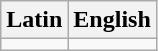<table class="wikitable">
<tr>
<th>Latin</th>
<th>English</th>
</tr>
<tr>
<td></td>
<td></td>
</tr>
</table>
